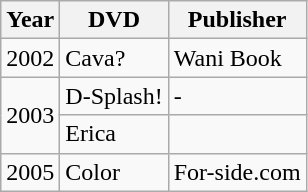<table class="wikitable">
<tr>
<th>Year</th>
<th>DVD</th>
<th>Publisher</th>
</tr>
<tr>
<td>2002</td>
<td>Cava?</td>
<td>Wani Book</td>
</tr>
<tr>
<td rowspan="2">2003</td>
<td>D-Splash!</td>
<td>-</td>
</tr>
<tr>
<td>Erica</td>
<td></td>
</tr>
<tr>
<td>2005</td>
<td>Color</td>
<td>For-side.com</td>
</tr>
</table>
